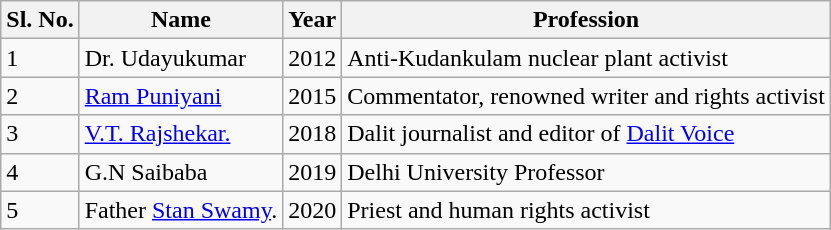<table class="wikitable">
<tr>
<th>Sl. No.</th>
<th>Name</th>
<th>Year</th>
<th>Profession</th>
</tr>
<tr>
<td>1</td>
<td>Dr. Udayukumar </td>
<td>2012</td>
<td>Anti-Kudankulam nuclear plant activist</td>
</tr>
<tr>
<td>2</td>
<td><a href='#'>Ram Puniyani</a></td>
<td>2015</td>
<td>Commentator, renowned writer and rights activist</td>
</tr>
<tr>
<td>3</td>
<td><a href='#'>V.T. Rajshekar.</a></td>
<td>2018</td>
<td>Dalit journalist and editor of <a href='#'>Dalit Voice</a></td>
</tr>
<tr>
<td>4</td>
<td>G.N Saibaba</td>
<td>2019</td>
<td>Delhi University Professor</td>
</tr>
<tr>
<td>5</td>
<td>Father <a href='#'>Stan Swamy</a>.</td>
<td>2020</td>
<td>Priest and human rights activist</td>
</tr>
</table>
